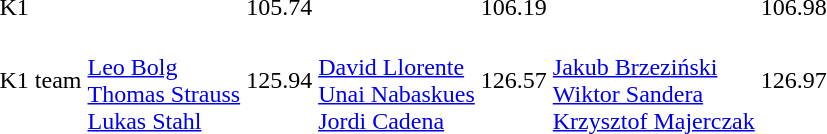<table>
<tr>
<td>K1</td>
<td></td>
<td>105.74</td>
<td></td>
<td>106.19</td>
<td></td>
<td>106.98</td>
</tr>
<tr>
<td>K1 team</td>
<td><br><a href='#'>Leo Bolg</a><br><a href='#'>Thomas Strauss</a><br><a href='#'>Lukas Stahl</a></td>
<td>125.94</td>
<td><br><a href='#'>David Llorente</a><br><a href='#'>Unai Nabaskues</a><br><a href='#'>Jordi Cadena</a></td>
<td>126.57</td>
<td><br><a href='#'>Jakub Brzeziński</a><br><a href='#'>Wiktor Sandera</a><br><a href='#'>Krzysztof Majerczak</a></td>
<td>126.97</td>
</tr>
</table>
